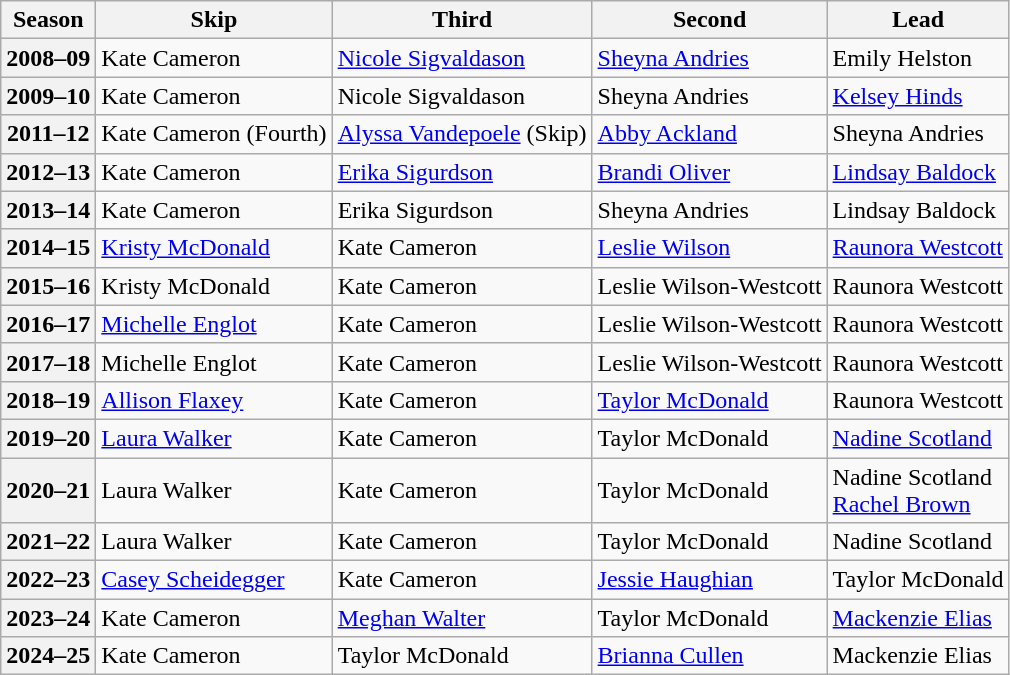<table class="wikitable">
<tr>
<th scope="col">Season</th>
<th scope="col">Skip</th>
<th scope="col">Third</th>
<th scope="col">Second</th>
<th scope="col">Lead</th>
</tr>
<tr>
<th scope="row">2008–09</th>
<td>Kate Cameron</td>
<td><a href='#'>Nicole Sigvaldason</a></td>
<td><a href='#'>Sheyna Andries</a></td>
<td>Emily Helston</td>
</tr>
<tr>
<th scope="row">2009–10</th>
<td>Kate Cameron</td>
<td>Nicole Sigvaldason</td>
<td>Sheyna Andries</td>
<td><a href='#'>Kelsey Hinds</a></td>
</tr>
<tr>
<th scope="row">2011–12</th>
<td>Kate Cameron (Fourth)</td>
<td><a href='#'>Alyssa Vandepoele</a> (Skip)</td>
<td><a href='#'>Abby Ackland</a></td>
<td>Sheyna Andries</td>
</tr>
<tr>
<th scope="row">2012–13</th>
<td>Kate Cameron</td>
<td><a href='#'>Erika Sigurdson</a></td>
<td><a href='#'>Brandi Oliver</a></td>
<td><a href='#'>Lindsay Baldock</a></td>
</tr>
<tr>
<th scope="row">2013–14</th>
<td>Kate Cameron</td>
<td>Erika Sigurdson</td>
<td>Sheyna Andries</td>
<td>Lindsay Baldock</td>
</tr>
<tr>
<th scope="row">2014–15</th>
<td><a href='#'>Kristy McDonald</a></td>
<td>Kate Cameron</td>
<td><a href='#'>Leslie Wilson</a></td>
<td><a href='#'>Raunora Westcott</a></td>
</tr>
<tr>
<th scope="row">2015–16</th>
<td>Kristy McDonald</td>
<td>Kate Cameron</td>
<td>Leslie Wilson-Westcott</td>
<td>Raunora Westcott</td>
</tr>
<tr>
<th scope="row">2016–17</th>
<td><a href='#'>Michelle Englot</a></td>
<td>Kate Cameron</td>
<td>Leslie Wilson-Westcott</td>
<td>Raunora Westcott</td>
</tr>
<tr>
<th scope="row">2017–18</th>
<td>Michelle Englot</td>
<td>Kate Cameron</td>
<td>Leslie Wilson-Westcott</td>
<td>Raunora Westcott</td>
</tr>
<tr>
<th scope="row">2018–19</th>
<td><a href='#'>Allison Flaxey</a></td>
<td>Kate Cameron</td>
<td><a href='#'>Taylor McDonald</a></td>
<td>Raunora Westcott</td>
</tr>
<tr>
<th scope="row">2019–20</th>
<td><a href='#'>Laura Walker</a></td>
<td>Kate Cameron</td>
<td>Taylor McDonald</td>
<td><a href='#'>Nadine Scotland</a></td>
</tr>
<tr>
<th scope="row">2020–21</th>
<td>Laura Walker</td>
<td>Kate Cameron</td>
<td>Taylor McDonald</td>
<td>Nadine Scotland<br> <a href='#'>Rachel Brown</a></td>
</tr>
<tr>
<th scope="row">2021–22</th>
<td>Laura Walker</td>
<td>Kate Cameron</td>
<td>Taylor McDonald</td>
<td>Nadine Scotland</td>
</tr>
<tr>
<th scope="row">2022–23</th>
<td><a href='#'>Casey Scheidegger</a></td>
<td>Kate Cameron</td>
<td><a href='#'>Jessie Haughian</a></td>
<td>Taylor McDonald</td>
</tr>
<tr>
<th scope="row">2023–24</th>
<td>Kate Cameron</td>
<td><a href='#'>Meghan Walter</a></td>
<td>Taylor McDonald</td>
<td><a href='#'>Mackenzie Elias</a></td>
</tr>
<tr>
<th scope="row">2024–25</th>
<td>Kate Cameron</td>
<td>Taylor McDonald</td>
<td><a href='#'>Brianna Cullen</a></td>
<td>Mackenzie Elias</td>
</tr>
</table>
